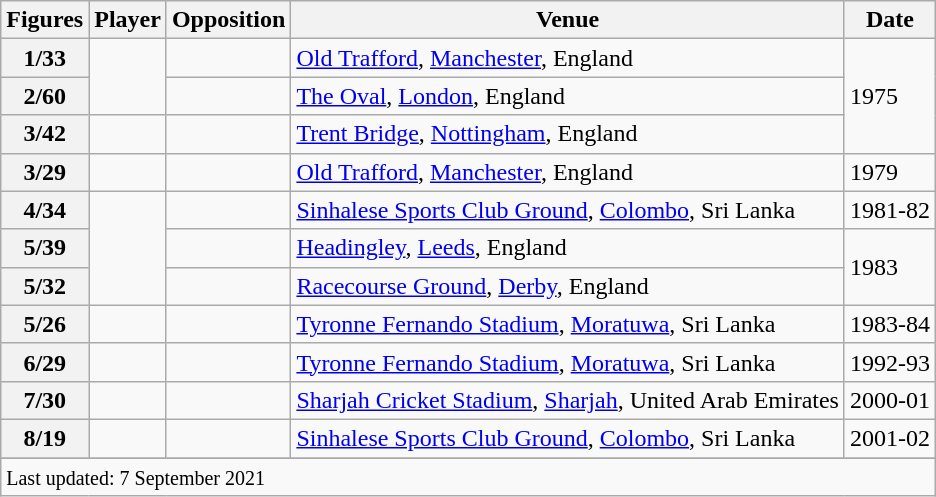<table class="wikitable plainrowheaders sortable">
<tr>
<th scope=col>Figures</th>
<th scope=col>Player</th>
<th scope=col>Opposition</th>
<th scope=col>Venue</th>
<th scope=col>Date</th>
</tr>
<tr>
<th>1/33</th>
<td rowspan=2></td>
<td></td>
<td><a href='#'>Old Trafford</a>, <a href='#'>Manchester</a>, England</td>
<td rowspan=3>1975 </td>
</tr>
<tr>
<th>2/60</th>
<td></td>
<td><a href='#'>The Oval</a>, <a href='#'>London</a>, England</td>
</tr>
<tr>
<th>3/42</th>
<td></td>
<td></td>
<td><a href='#'>Trent Bridge</a>, <a href='#'>Nottingham</a>, England</td>
</tr>
<tr>
<th>3/29</th>
<td></td>
<td></td>
<td><a href='#'>Old Trafford</a>, <a href='#'>Manchester</a>, England</td>
<td>1979 </td>
</tr>
<tr>
<th>4/34</th>
<td rowspan=3></td>
<td></td>
<td><a href='#'>Sinhalese Sports Club Ground</a>, <a href='#'>Colombo</a>, Sri Lanka</td>
<td>1981-82</td>
</tr>
<tr>
<th>5/39</th>
<td></td>
<td><a href='#'>Headingley</a>, <a href='#'>Leeds</a>, England</td>
<td rowspan=2>1983 </td>
</tr>
<tr>
<th>5/32</th>
<td></td>
<td><a href='#'>Racecourse Ground</a>, <a href='#'>Derby</a>, England</td>
</tr>
<tr>
<th>5/26</th>
<td></td>
<td></td>
<td><a href='#'>Tyronne Fernando Stadium</a>, <a href='#'>Moratuwa</a>, Sri Lanka</td>
<td>1983-84</td>
</tr>
<tr>
<th>6/29</th>
<td></td>
<td></td>
<td><a href='#'>Tyronne Fernando Stadium</a>, <a href='#'>Moratuwa</a>, Sri Lanka</td>
<td>1992-93</td>
</tr>
<tr>
<th>7/30</th>
<td></td>
<td></td>
<td><a href='#'>Sharjah Cricket Stadium</a>, <a href='#'>Sharjah</a>, United Arab Emirates</td>
<td>2000-01</td>
</tr>
<tr>
<th>8/19</th>
<td></td>
<td></td>
<td><a href='#'>Sinhalese Sports Club Ground</a>, <a href='#'>Colombo</a>, Sri Lanka</td>
<td>2001-02</td>
</tr>
<tr>
</tr>
<tr class=sortbottom>
<td colspan=5><small>Last updated: 7 September 2021</small></td>
</tr>
</table>
